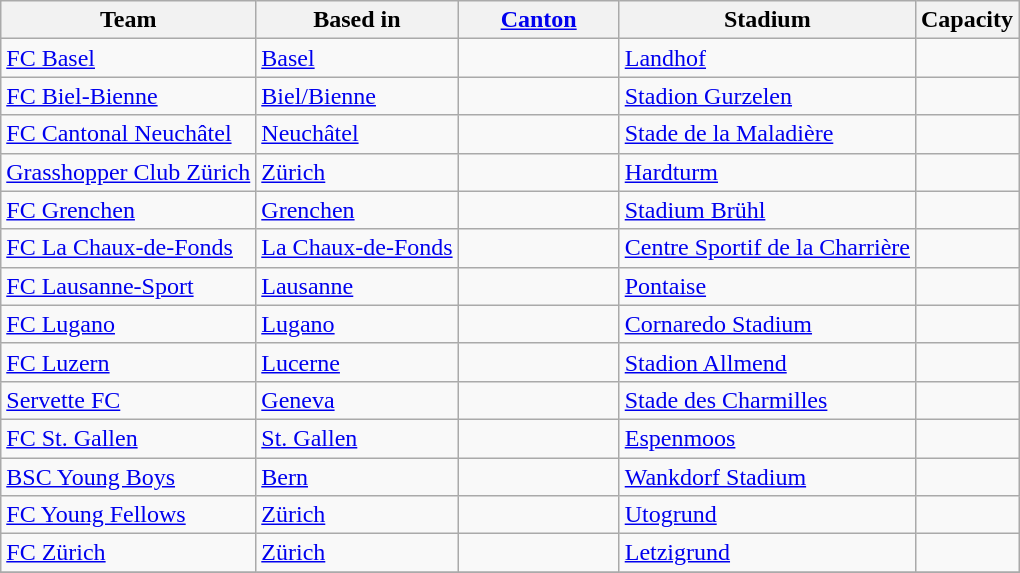<table class="wikitable sortable" style="text-align: left;">
<tr>
<th>Team</th>
<th>Based in</th>
<th width="100"><a href='#'>Canton</a></th>
<th>Stadium</th>
<th>Capacity</th>
</tr>
<tr>
<td><a href='#'>FC Basel</a></td>
<td><a href='#'>Basel</a></td>
<td></td>
<td><a href='#'>Landhof</a></td>
<td></td>
</tr>
<tr>
<td><a href='#'>FC Biel-Bienne</a></td>
<td><a href='#'>Biel/Bienne</a></td>
<td></td>
<td><a href='#'>Stadion Gurzelen</a></td>
<td></td>
</tr>
<tr>
<td><a href='#'>FC Cantonal Neuchâtel</a></td>
<td><a href='#'>Neuchâtel</a></td>
<td></td>
<td><a href='#'>Stade de la Maladière</a></td>
<td></td>
</tr>
<tr>
<td><a href='#'>Grasshopper Club Zürich</a></td>
<td><a href='#'>Zürich</a></td>
<td></td>
<td><a href='#'>Hardturm</a></td>
<td></td>
</tr>
<tr>
<td><a href='#'>FC Grenchen</a></td>
<td><a href='#'>Grenchen</a></td>
<td></td>
<td><a href='#'>Stadium Brühl</a></td>
<td></td>
</tr>
<tr>
<td><a href='#'>FC La Chaux-de-Fonds</a></td>
<td><a href='#'>La Chaux-de-Fonds</a></td>
<td></td>
<td><a href='#'>Centre Sportif de la Charrière</a></td>
<td></td>
</tr>
<tr>
<td><a href='#'>FC Lausanne-Sport</a></td>
<td><a href='#'>Lausanne</a></td>
<td></td>
<td><a href='#'>Pontaise</a></td>
<td></td>
</tr>
<tr>
<td><a href='#'>FC Lugano</a></td>
<td><a href='#'>Lugano</a></td>
<td></td>
<td><a href='#'>Cornaredo Stadium</a></td>
<td></td>
</tr>
<tr>
<td><a href='#'>FC Luzern</a></td>
<td><a href='#'>Lucerne</a></td>
<td></td>
<td><a href='#'>Stadion Allmend</a></td>
<td></td>
</tr>
<tr>
<td><a href='#'>Servette FC</a></td>
<td><a href='#'>Geneva</a></td>
<td></td>
<td><a href='#'>Stade des Charmilles</a></td>
<td></td>
</tr>
<tr>
<td><a href='#'>FC St. Gallen</a></td>
<td><a href='#'>St. Gallen</a></td>
<td></td>
<td><a href='#'>Espenmoos</a></td>
<td></td>
</tr>
<tr>
<td><a href='#'>BSC Young Boys</a></td>
<td><a href='#'>Bern</a></td>
<td></td>
<td><a href='#'>Wankdorf Stadium</a></td>
<td></td>
</tr>
<tr>
<td><a href='#'>FC Young Fellows</a></td>
<td><a href='#'>Zürich</a></td>
<td></td>
<td><a href='#'>Utogrund</a></td>
<td></td>
</tr>
<tr>
<td><a href='#'>FC Zürich</a></td>
<td><a href='#'>Zürich</a></td>
<td></td>
<td><a href='#'>Letzigrund</a></td>
<td></td>
</tr>
<tr>
</tr>
</table>
